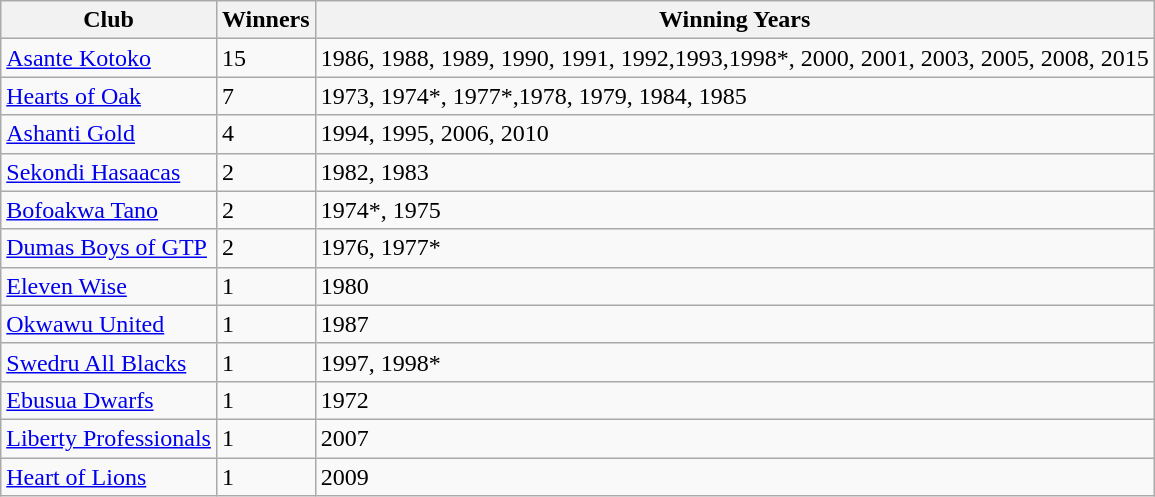<table class="wikitable sortable">
<tr>
<th>Club</th>
<th>Winners</th>
<th>Winning Years</th>
</tr>
<tr>
<td><a href='#'>Asante Kotoko</a></td>
<td>15</td>
<td>1986, 1988, 1989, 1990, 1991, 1992,1993,1998*, 2000, 2001, 2003, 2005, 2008, 2015</td>
</tr>
<tr>
<td><a href='#'>Hearts of Oak</a></td>
<td>7</td>
<td>1973, 1974*, 1977*,1978, 1979, 1984, 1985</td>
</tr>
<tr>
<td><a href='#'>Ashanti Gold</a></td>
<td>4</td>
<td>1994, 1995, 2006, 2010</td>
</tr>
<tr>
<td><a href='#'>Sekondi Hasaacas</a></td>
<td>2</td>
<td>1982, 1983</td>
</tr>
<tr>
<td><a href='#'>Bofoakwa Tano</a></td>
<td>2</td>
<td>1974*, 1975</td>
</tr>
<tr>
<td><a href='#'>Dumas Boys of GTP</a></td>
<td>2</td>
<td>1976, 1977*</td>
</tr>
<tr>
<td><a href='#'>Eleven Wise</a></td>
<td>1</td>
<td>1980</td>
</tr>
<tr>
<td><a href='#'>Okwawu United</a></td>
<td>1</td>
<td>1987</td>
</tr>
<tr>
<td><a href='#'>Swedru All Blacks</a></td>
<td>1</td>
<td>1997, 1998*</td>
</tr>
<tr>
<td><a href='#'>Ebusua Dwarfs</a></td>
<td>1</td>
<td>1972</td>
</tr>
<tr>
<td><a href='#'>Liberty Professionals</a></td>
<td>1</td>
<td>2007</td>
</tr>
<tr>
<td><a href='#'>Heart of Lions</a></td>
<td>1</td>
<td>2009</td>
</tr>
</table>
